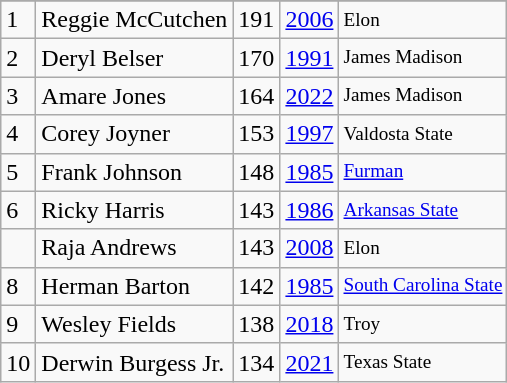<table class="wikitable">
<tr>
</tr>
<tr>
<td>1</td>
<td>Reggie McCutchen</td>
<td>191</td>
<td><a href='#'>2006</a></td>
<td style="font-size:80%;">Elon</td>
</tr>
<tr>
<td>2</td>
<td>Deryl Belser</td>
<td>170</td>
<td><a href='#'>1991</a></td>
<td style="font-size:80%;">James Madison</td>
</tr>
<tr>
<td>3</td>
<td>Amare Jones</td>
<td>164</td>
<td><a href='#'>2022</a></td>
<td style="font-size:80%;">James Madison</td>
</tr>
<tr>
<td>4</td>
<td>Corey Joyner</td>
<td>153</td>
<td><a href='#'>1997</a></td>
<td style="font-size:80%;">Valdosta State</td>
</tr>
<tr>
<td>5</td>
<td>Frank Johnson</td>
<td>148</td>
<td><a href='#'>1985</a></td>
<td style="font-size:80%;"><a href='#'>Furman</a></td>
</tr>
<tr>
<td>6</td>
<td>Ricky Harris</td>
<td>143</td>
<td><a href='#'>1986</a></td>
<td style="font-size:80%;"><a href='#'>Arkansas State</a></td>
</tr>
<tr>
<td></td>
<td>Raja Andrews</td>
<td>143</td>
<td><a href='#'>2008</a></td>
<td style="font-size:80%;">Elon</td>
</tr>
<tr>
<td>8</td>
<td>Herman Barton</td>
<td>142</td>
<td><a href='#'>1985</a></td>
<td style="font-size:80%;"><a href='#'>South Carolina State</a></td>
</tr>
<tr>
<td>9</td>
<td>Wesley Fields</td>
<td>138</td>
<td><a href='#'>2018</a></td>
<td style="font-size:80%;">Troy</td>
</tr>
<tr>
<td>10</td>
<td>Derwin Burgess Jr.</td>
<td>134</td>
<td><a href='#'>2021</a></td>
<td style="font-size:80%;">Texas State</td>
</tr>
</table>
